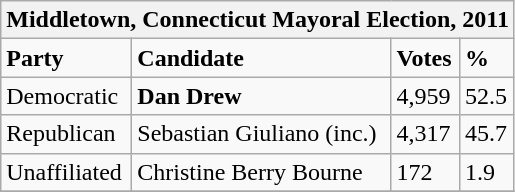<table class="wikitable">
<tr>
<th colspan="4">Middletown, Connecticut Mayoral Election, 2011</th>
</tr>
<tr>
<td><strong>Party</strong></td>
<td><strong>Candidate</strong></td>
<td><strong>Votes</strong></td>
<td><strong>%</strong></td>
</tr>
<tr>
<td>Democratic</td>
<td><strong>Dan Drew</strong></td>
<td>4,959</td>
<td>52.5</td>
</tr>
<tr>
<td>Republican</td>
<td>Sebastian Giuliano (inc.)</td>
<td>4,317</td>
<td>45.7</td>
</tr>
<tr>
<td>Unaffiliated</td>
<td>Christine Berry Bourne</td>
<td>172</td>
<td>1.9</td>
</tr>
<tr>
</tr>
</table>
